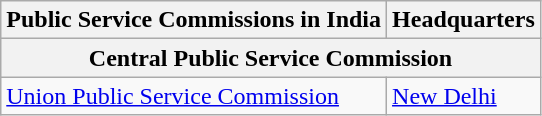<table class="wikitable">
<tr>
<th>Public Service Commissions in India</th>
<th>Headquarters</th>
</tr>
<tr>
<th colspan="2">Central Public Service Commission</th>
</tr>
<tr>
<td><a href='#'>Union Public Service Commission</a></td>
<td><a href='#'>New Delhi</a></td>
</tr>
</table>
